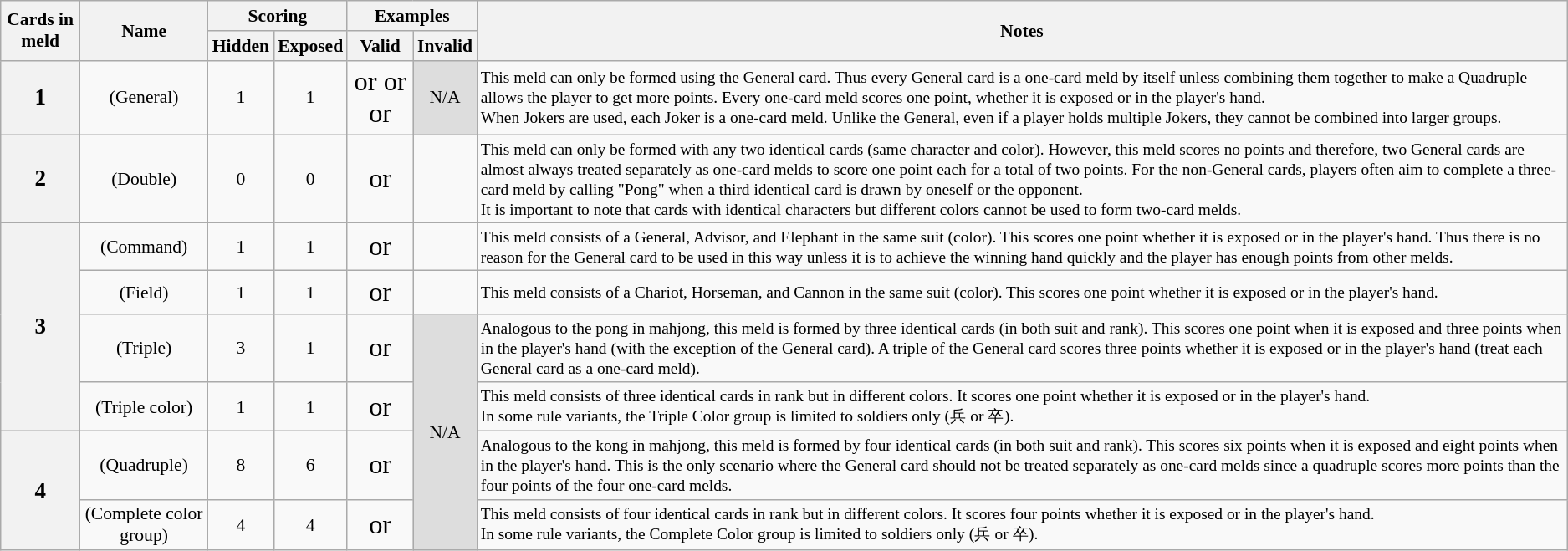<table class="wikitable" style="font-size:90%;text-align:center;">
<tr>
<th rowspan=2>Cards in meld</th>
<th rowspan=2>Name</th>
<th colspan=2>Scoring</th>
<th colspan=2>Examples</th>
<th rowspan=2>Notes</th>
</tr>
<tr>
<th>Hidden</th>
<th>Exposed</th>
<th>Valid</th>
<th>Invalid</th>
</tr>
<tr>
<th style="font-size:125%;">1</th>
<td>(General)</td>
<td>1</td>
<td>1</td>
<td style="font-size:150%;"> or  or  or </td>
<td style="background:#ddd;">N/A</td>
<td style="text-align:left;font-size:90%;">This meld can only be formed using the General card. Thus every General card is a one-card meld by itself unless combining them together to make a Quadruple allows the player to get more points. Every one-card meld scores one point, whether it is exposed or in the player's hand.<br>When Jokers are used, each Joker is a one-card meld. Unlike the General, even if a player holds multiple Jokers, they cannot be combined into larger groups.</td>
</tr>
<tr>
<th style="font-size:125%;">2</th>
<td>(Double)</td>
<td>0</td>
<td>0</td>
<td style="font-size:150%;"> or </td>
<td style="font-size:150%;"></td>
<td style="text-align:left;font-size:90%;">This meld can only be formed with any two identical cards (same character and color). However, this meld scores no points and therefore, two General cards are almost always treated separately as one-card melds to score one point each for a total of two points. For the non-General cards, players often aim to complete a three-card meld by calling "Pong" when a third identical card is drawn by oneself or the opponent.<br>It is important to note that cards with identical characters but different colors cannot be used to form two-card melds.</td>
</tr>
<tr>
<th style="font-size:125%;" rowspan=4>3</th>
<td>(Command)</td>
<td>1</td>
<td>1</td>
<td style="font-size:150%;"> or </td>
<td style="font-size:150%;"></td>
<td style="text-align:left;font-size:90%;">This meld consists of a General, Advisor, and Elephant in the same suit (color). This scores one point whether it is exposed or in the player's hand. Thus there is no reason for the General card to be used in this way unless it is to achieve the winning hand quickly and the player has enough points from other melds.</td>
</tr>
<tr>
<td>(Field)</td>
<td>1</td>
<td>1</td>
<td style="font-size:150%;"> or </td>
<td style="font-size:150%;"></td>
<td style="text-align:left;font-size:90%;">This meld consists of a Chariot, Horseman, and Cannon in the same suit (color). This scores one point whether it is exposed or in the player's hand.</td>
</tr>
<tr>
<td>(Triple)</td>
<td>3</td>
<td>1</td>
<td style="font-size:150%;"> or </td>
<td rowspan=4 style="background:#ddd;">N/A</td>
<td style="text-align:left;font-size:90%;">Analogous to the pong in mahjong, this meld is formed by three identical cards (in both suit and rank). This scores one point when it is exposed and three points when in the player's hand (with the exception of the General card). A triple of the General card scores three points whether it is exposed or in the player's hand (treat each General card as a one-card meld).</td>
</tr>
<tr>
<td>(Triple color)</td>
<td>1</td>
<td>1</td>
<td style="font-size:150%;"> or </td>
<td style="text-align:left;font-size:90%;">This meld consists of three identical cards in rank but in different colors. It scores one point whether it is exposed or in the player's hand.<br>In some rule variants, the Triple Color group is limited to soldiers only (兵 or 卒).</td>
</tr>
<tr>
<th style="font-size:125%;" rowspan=2>4</th>
<td>(Quadruple)</td>
<td>8</td>
<td>6</td>
<td style="font-size:150%;"> or </td>
<td style="text-align:left;font-size:90%;">Analogous to the kong in mahjong, this meld is formed by four identical cards (in both suit and rank).  This scores six points when it is exposed and eight points when in the player's hand. This is the only scenario where the General card should not be treated separately as one-card melds since a quadruple scores more points than the four points of the four one-card melds.</td>
</tr>
<tr>
<td>(Complete color group)</td>
<td>4</td>
<td>4</td>
<td style="font-size:150%;"> or </td>
<td style="text-align:left;font-size:90%;">This meld consists of four identical cards in rank but in different colors. It scores four points whether it is exposed or in the player's hand.<br>In some rule variants, the Complete Color group is limited to soldiers only (兵 or 卒).</td>
</tr>
</table>
